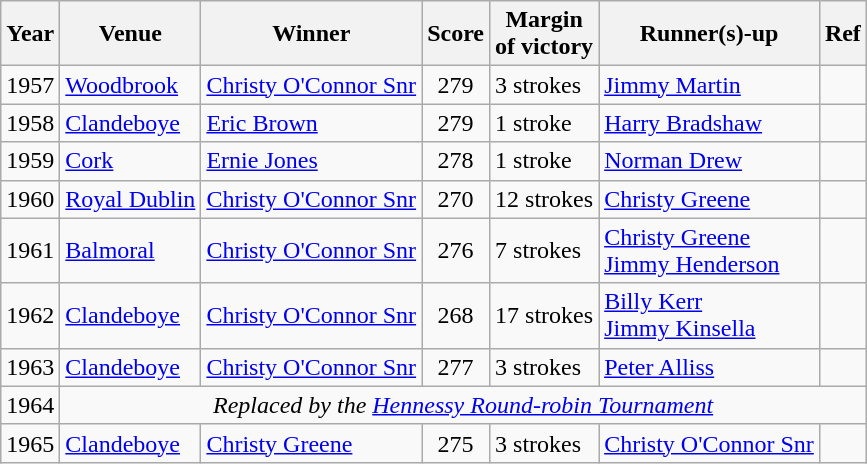<table class="wikitable">
<tr>
<th>Year</th>
<th>Venue</th>
<th>Winner</th>
<th>Score</th>
<th>Margin<br>of victory</th>
<th>Runner(s)-up</th>
<th>Ref</th>
</tr>
<tr>
<td>1957</td>
<td><a href='#'>Woodbrook</a></td>
<td> <a href='#'>Christy O'Connor Snr</a></td>
<td align=center>279</td>
<td>3 strokes</td>
<td> <a href='#'>Jimmy Martin</a></td>
<td></td>
</tr>
<tr>
<td>1958</td>
<td><a href='#'>Clandeboye</a></td>
<td> <a href='#'>Eric Brown</a></td>
<td align=center>279</td>
<td>1 stroke</td>
<td> <a href='#'>Harry Bradshaw</a></td>
<td></td>
</tr>
<tr>
<td>1959</td>
<td><a href='#'>Cork</a></td>
<td> <a href='#'>Ernie Jones</a></td>
<td align=center>278</td>
<td>1 stroke</td>
<td> <a href='#'>Norman Drew</a></td>
<td></td>
</tr>
<tr>
<td>1960</td>
<td><a href='#'>Royal Dublin</a></td>
<td> <a href='#'>Christy O'Connor Snr</a></td>
<td align=center>270</td>
<td>12 strokes</td>
<td> <a href='#'>Christy Greene</a></td>
<td></td>
</tr>
<tr>
<td>1961</td>
<td><a href='#'>Balmoral</a></td>
<td> <a href='#'>Christy O'Connor Snr</a></td>
<td align=center>276</td>
<td>7 strokes</td>
<td> <a href='#'>Christy Greene</a><br> <a href='#'>Jimmy Henderson</a></td>
<td></td>
</tr>
<tr>
<td>1962</td>
<td><a href='#'>Clandeboye</a></td>
<td> <a href='#'>Christy O'Connor Snr</a></td>
<td align=center>268</td>
<td>17 strokes</td>
<td> <a href='#'>Billy Kerr</a><br> <a href='#'>Jimmy Kinsella</a></td>
<td></td>
</tr>
<tr>
<td>1963</td>
<td><a href='#'>Clandeboye</a></td>
<td> <a href='#'>Christy O'Connor Snr</a></td>
<td align=center>277</td>
<td>3 strokes</td>
<td> <a href='#'>Peter Alliss</a></td>
<td></td>
</tr>
<tr>
<td>1964</td>
<td align=center colspan=6><em>Replaced by the <a href='#'>Hennessy Round-robin Tournament</a></em></td>
</tr>
<tr>
<td>1965</td>
<td><a href='#'>Clandeboye</a></td>
<td> <a href='#'>Christy Greene</a></td>
<td align=center>275</td>
<td>3 strokes</td>
<td> <a href='#'>Christy O'Connor Snr</a></td>
<td></td>
</tr>
</table>
